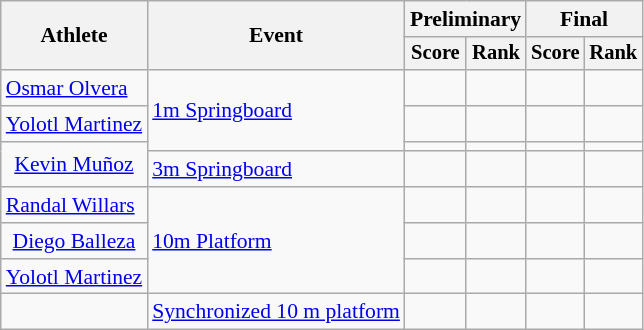<table class=wikitable style=font-size:90%;text-align:center>
<tr>
<th rowspan=2>Athlete</th>
<th rowspan=2>Event</th>
<th colspan=2>Preliminary</th>
<th colspan=2>Final</th>
</tr>
<tr style=font-size:95%>
<th>Score</th>
<th>Rank</th>
<th>Score</th>
<th>Rank</th>
</tr>
<tr>
<td align="left"><a href='#'>Osmar Olvera</a></td>
<td rowspan="3" align="left"><a href='#'>1m Springboard</a></td>
<td></td>
<td></td>
<td></td>
<td></td>
</tr>
<tr>
<td><a href='#'>Yolotl Martinez</a></td>
<td></td>
<td></td>
<td></td>
<td></td>
</tr>
<tr>
<td rowspan="2"><a href='#'>Kevin Muñoz</a></td>
<td></td>
<td></td>
<td></td>
<td></td>
</tr>
<tr>
<td align="left"><a href='#'>3m Springboard</a></td>
<td></td>
<td></td>
<td></td>
<td></td>
</tr>
<tr align="center">
<td align="left"><a href='#'>Randal Willars</a></td>
<td rowspan="3" align="left"><a href='#'>10m Platform</a></td>
<td></td>
<td></td>
<td></td>
<td></td>
</tr>
<tr>
<td><a href='#'>Diego Balleza</a></td>
<td></td>
<td></td>
<td></td>
<td></td>
</tr>
<tr>
<td><a href='#'>Yolotl Martinez</a></td>
<td></td>
<td></td>
<td></td>
<td></td>
</tr>
<tr>
<td></td>
<td><a href='#'>Synchronized 10 m platform</a></td>
<td></td>
<td></td>
<td></td>
<td></td>
</tr>
</table>
